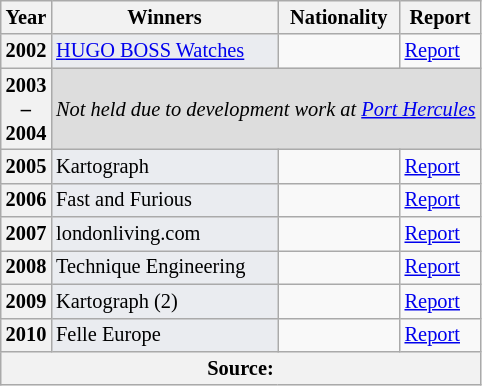<table class="wikitable" style="font-size: 85%;">
<tr>
<th>Year</th>
<th>Winners</th>
<th>Nationality</th>
<th>Report</th>
</tr>
<tr>
<th>2002</th>
<td style="background-color:#EAECF0"><a href='#'>HUGO BOSS Watches</a></td>
<td></td>
<td><a href='#'>Report</a></td>
</tr>
<tr>
<th>2003<br>–<br>2004</th>
<td align=center colspan=4 style="background:#DDDDDD;"><em>Not held due to development work at <a href='#'>Port Hercules</a></em></td>
</tr>
<tr>
<th>2005</th>
<td style="background-color:#EAECF0">Kartograph</td>
<td></td>
<td><a href='#'>Report</a></td>
</tr>
<tr>
<th>2006</th>
<td style="background-color:#EAECF0">Fast and Furious</td>
<td></td>
<td><a href='#'>Report</a></td>
</tr>
<tr>
<th>2007</th>
<td style="background-color:#EAECF0">londonliving.com</td>
<td></td>
<td><a href='#'>Report</a></td>
</tr>
<tr>
<th>2008</th>
<td style="background-color:#EAECF0">Technique Engineering</td>
<td></td>
<td><a href='#'>Report</a></td>
</tr>
<tr>
<th>2009</th>
<td style="background-color:#EAECF0">Kartograph (2)</td>
<td></td>
<td><a href='#'>Report</a></td>
</tr>
<tr>
<th>2010</th>
<td style="background-color:#EAECF0">Felle Europe</td>
<td></td>
<td><a href='#'>Report</a></td>
</tr>
<tr>
<th colspan="4">Source:</th>
</tr>
</table>
